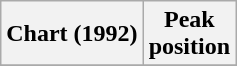<table class="wikitable plainrowheaders" style="text-align:center">
<tr>
<th>Chart (1992)</th>
<th>Peak<br>position</th>
</tr>
<tr>
</tr>
</table>
